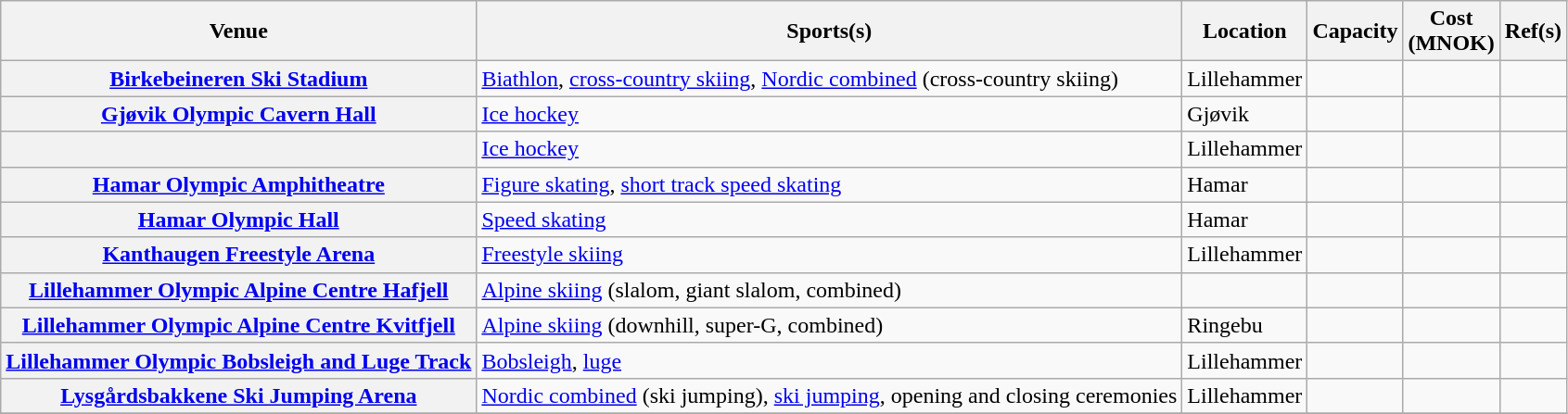<table class="wikitable sortable plainrowheaders">
<tr>
<th scope=col>Venue</th>
<th scope=col>Sports(s)</th>
<th scope=col>Location</th>
<th scope=col>Capacity</th>
<th scope=col>Cost<br>(MNOK)</th>
<th scope=col class="unsortable">Ref(s)</th>
</tr>
<tr>
<th scope=row><a href='#'>Birkebeineren Ski Stadium</a></th>
<td><a href='#'>Biathlon</a>, <a href='#'>cross-country skiing</a>, <a href='#'>Nordic combined</a>  (cross-country skiing)</td>
<td>Lillehammer</td>
<td align=right></td>
<td align=right></td>
<td align=center></td>
</tr>
<tr>
<th scope=row><a href='#'>Gjøvik Olympic Cavern Hall</a></th>
<td><a href='#'>Ice hockey</a></td>
<td>Gjøvik</td>
<td align=right></td>
<td align=right></td>
<td align=center></td>
</tr>
<tr>
<th scope=row></th>
<td><a href='#'>Ice hockey</a></td>
<td>Lillehammer</td>
<td align=right></td>
<td align=right></td>
<td align=center></td>
</tr>
<tr>
<th scope=row><a href='#'>Hamar Olympic Amphitheatre</a></th>
<td><a href='#'>Figure skating</a>, <a href='#'>short track speed skating</a></td>
<td>Hamar</td>
<td align=right></td>
<td align=right></td>
<td align=center></td>
</tr>
<tr>
<th scope=row><a href='#'>Hamar Olympic Hall</a></th>
<td><a href='#'>Speed skating</a></td>
<td>Hamar</td>
<td align=right></td>
<td align=right></td>
<td align=center></td>
</tr>
<tr>
<th scope=row><a href='#'>Kanthaugen Freestyle Arena</a></th>
<td><a href='#'>Freestyle skiing</a></td>
<td>Lillehammer</td>
<td align=right></td>
<td align=right></td>
<td align=center></td>
</tr>
<tr>
<th scope=row><a href='#'>Lillehammer Olympic Alpine Centre Hafjell</a></th>
<td><a href='#'>Alpine skiing</a> (slalom, giant slalom, combined)</td>
<td></td>
<td align=right></td>
<td align=right></td>
<td align=center></td>
</tr>
<tr>
<th scope=row><a href='#'>Lillehammer Olympic Alpine Centre Kvitfjell</a></th>
<td><a href='#'>Alpine skiing</a> (downhill, super-G, combined)</td>
<td>Ringebu</td>
<td align=right></td>
<td align=right></td>
<td align=center></td>
</tr>
<tr>
<th scope=row><a href='#'>Lillehammer Olympic Bobsleigh and Luge Track</a></th>
<td><a href='#'>Bobsleigh</a>, <a href='#'>luge</a></td>
<td>Lillehammer</td>
<td align=right></td>
<td align=right></td>
<td align=center></td>
</tr>
<tr>
<th scope=row><a href='#'>Lysgårdsbakkene Ski Jumping Arena</a></th>
<td><a href='#'>Nordic combined</a>  (ski jumping), <a href='#'>ski jumping</a>, opening and closing ceremonies</td>
<td>Lillehammer</td>
<td align=right></td>
<td align=right></td>
<td align=center></td>
</tr>
<tr>
</tr>
</table>
